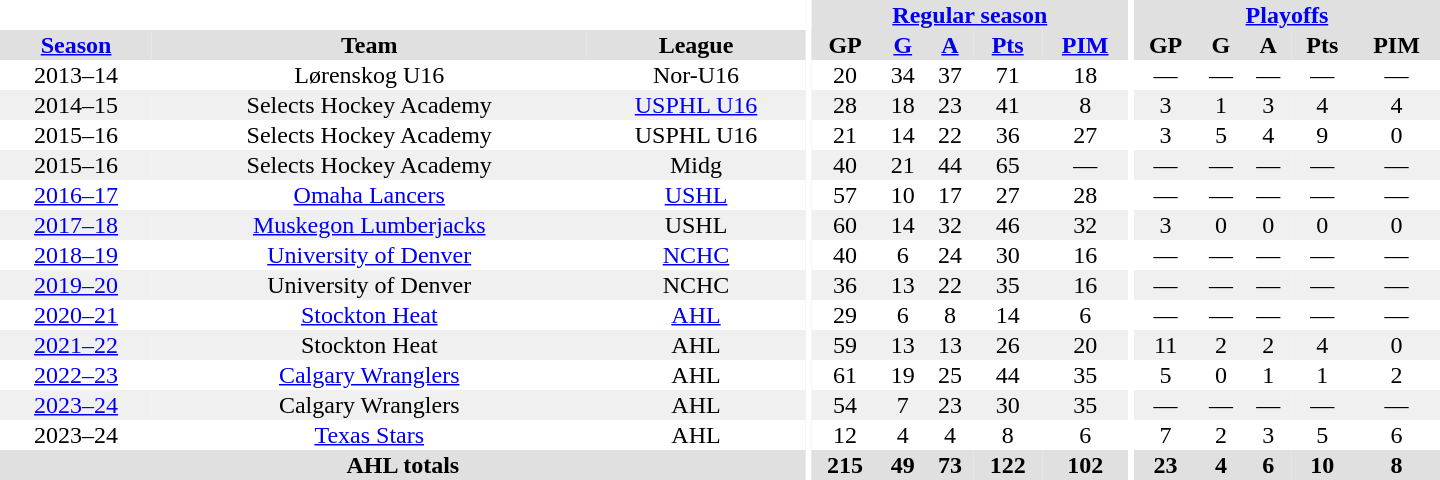<table border="0" cellpadding="1" cellspacing="0" style="text-align:center; width:60em;">
<tr bgcolor="#e0e0e0">
<th colspan="3" bgcolor="#ffffff"></th>
<th rowspan="99" bgcolor="#ffffff"></th>
<th colspan="5"><a href='#'>Regular season</a></th>
<th rowspan="99" bgcolor="#ffffff"></th>
<th colspan="5"><a href='#'>Playoffs</a></th>
</tr>
<tr bgcolor="#e0e0e0">
<th><a href='#'>Season</a></th>
<th>Team</th>
<th>League</th>
<th>GP</th>
<th><a href='#'>G</a></th>
<th><a href='#'>A</a></th>
<th><a href='#'>Pts</a></th>
<th><a href='#'>PIM</a></th>
<th>GP</th>
<th>G</th>
<th>A</th>
<th>Pts</th>
<th>PIM</th>
</tr>
<tr>
<td>2013–14</td>
<td>Lørenskog U16</td>
<td>Nor-U16</td>
<td>20</td>
<td>34</td>
<td>37</td>
<td>71</td>
<td>18</td>
<td>—</td>
<td>—</td>
<td>—</td>
<td>—</td>
<td>—</td>
</tr>
<tr bgcolor="#f0f0f0">
<td>2014–15</td>
<td>Selects Hockey Academy</td>
<td><a href='#'>USPHL U16</a></td>
<td>28</td>
<td>18</td>
<td>23</td>
<td>41</td>
<td>8</td>
<td>3</td>
<td>1</td>
<td>3</td>
<td>4</td>
<td>4</td>
</tr>
<tr>
<td>2015–16</td>
<td>Selects Hockey Academy</td>
<td>USPHL U16</td>
<td>21</td>
<td>14</td>
<td>22</td>
<td>36</td>
<td>27</td>
<td>3</td>
<td>5</td>
<td>4</td>
<td>9</td>
<td>0</td>
</tr>
<tr bgcolor="#f0f0f0">
<td>2015–16</td>
<td>Selects Hockey Academy</td>
<td>Midg</td>
<td>40</td>
<td>21</td>
<td>44</td>
<td>65</td>
<td>—</td>
<td>—</td>
<td>—</td>
<td>—</td>
<td>—</td>
<td>—</td>
</tr>
<tr>
<td><a href='#'>2016–17</a></td>
<td><a href='#'>Omaha Lancers</a></td>
<td><a href='#'>USHL</a></td>
<td>57</td>
<td>10</td>
<td>17</td>
<td>27</td>
<td>28</td>
<td>—</td>
<td>—</td>
<td>—</td>
<td>—</td>
<td>—</td>
</tr>
<tr bgcolor="#f0f0f0">
<td><a href='#'>2017–18</a></td>
<td><a href='#'>Muskegon Lumberjacks</a></td>
<td>USHL</td>
<td>60</td>
<td>14</td>
<td>32</td>
<td>46</td>
<td>32</td>
<td>3</td>
<td>0</td>
<td>0</td>
<td>0</td>
<td>0</td>
</tr>
<tr>
<td><a href='#'>2018–19</a></td>
<td><a href='#'>University of Denver</a></td>
<td><a href='#'>NCHC</a></td>
<td>40</td>
<td>6</td>
<td>24</td>
<td>30</td>
<td>16</td>
<td>—</td>
<td>—</td>
<td>—</td>
<td>—</td>
<td>—</td>
</tr>
<tr bgcolor="#f0f0f0">
<td><a href='#'>2019–20</a></td>
<td>University of Denver</td>
<td>NCHC</td>
<td>36</td>
<td>13</td>
<td>22</td>
<td>35</td>
<td>16</td>
<td>—</td>
<td>—</td>
<td>—</td>
<td>—</td>
<td>—</td>
</tr>
<tr>
<td><a href='#'>2020–21</a></td>
<td><a href='#'>Stockton Heat</a></td>
<td><a href='#'>AHL</a></td>
<td>29</td>
<td>6</td>
<td>8</td>
<td>14</td>
<td>6</td>
<td>—</td>
<td>—</td>
<td>—</td>
<td>—</td>
<td>—</td>
</tr>
<tr bgcolor="#f0f0f0">
<td><a href='#'>2021–22</a></td>
<td>Stockton Heat</td>
<td>AHL</td>
<td>59</td>
<td>13</td>
<td>13</td>
<td>26</td>
<td>20</td>
<td>11</td>
<td>2</td>
<td>2</td>
<td>4</td>
<td>0</td>
</tr>
<tr>
<td><a href='#'>2022–23</a></td>
<td><a href='#'>Calgary Wranglers</a></td>
<td>AHL</td>
<td>61</td>
<td>19</td>
<td>25</td>
<td>44</td>
<td>35</td>
<td>5</td>
<td>0</td>
<td>1</td>
<td>1</td>
<td>2</td>
</tr>
<tr bgcolor="#f0f0f0">
<td><a href='#'>2023–24</a></td>
<td>Calgary Wranglers</td>
<td>AHL</td>
<td>54</td>
<td>7</td>
<td>23</td>
<td>30</td>
<td>35</td>
<td>—</td>
<td>—</td>
<td>—</td>
<td>—</td>
<td>—</td>
</tr>
<tr>
<td>2023–24</td>
<td><a href='#'>Texas Stars</a></td>
<td>AHL</td>
<td>12</td>
<td>4</td>
<td>4</td>
<td>8</td>
<td>6</td>
<td>7</td>
<td>2</td>
<td>3</td>
<td>5</td>
<td>6</td>
</tr>
<tr bgcolor="#e0e0e0">
<th colspan="3">AHL totals</th>
<th>215</th>
<th>49</th>
<th>73</th>
<th>122</th>
<th>102</th>
<th>23</th>
<th>4</th>
<th>6</th>
<th>10</th>
<th>8</th>
</tr>
</table>
